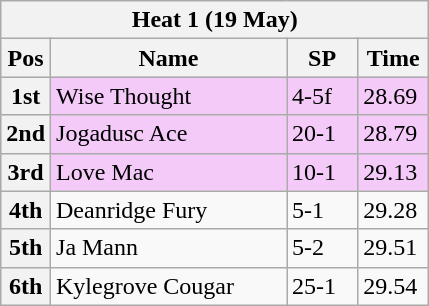<table class="wikitable">
<tr>
<th colspan="6">Heat 1 (19 May)</th>
</tr>
<tr>
<th width=20>Pos</th>
<th width=150>Name</th>
<th width=40>SP</th>
<th width=40>Time</th>
</tr>
<tr style="background: #f4caf9;">
<th>1st</th>
<td>Wise Thought</td>
<td>4-5f</td>
<td>28.69</td>
</tr>
<tr style="background: #f4caf9;">
<th>2nd</th>
<td>Jogadusc Ace</td>
<td>20-1</td>
<td>28.79</td>
</tr>
<tr style="background: #f4caf9;">
<th>3rd</th>
<td>Love Mac</td>
<td>10-1</td>
<td>29.13</td>
</tr>
<tr>
<th>4th</th>
<td>Deanridge Fury</td>
<td>5-1</td>
<td>29.28</td>
</tr>
<tr>
<th>5th</th>
<td>Ja Mann</td>
<td>5-2</td>
<td>29.51</td>
</tr>
<tr>
<th>6th</th>
<td>Kylegrove Cougar</td>
<td>25-1</td>
<td>29.54</td>
</tr>
</table>
